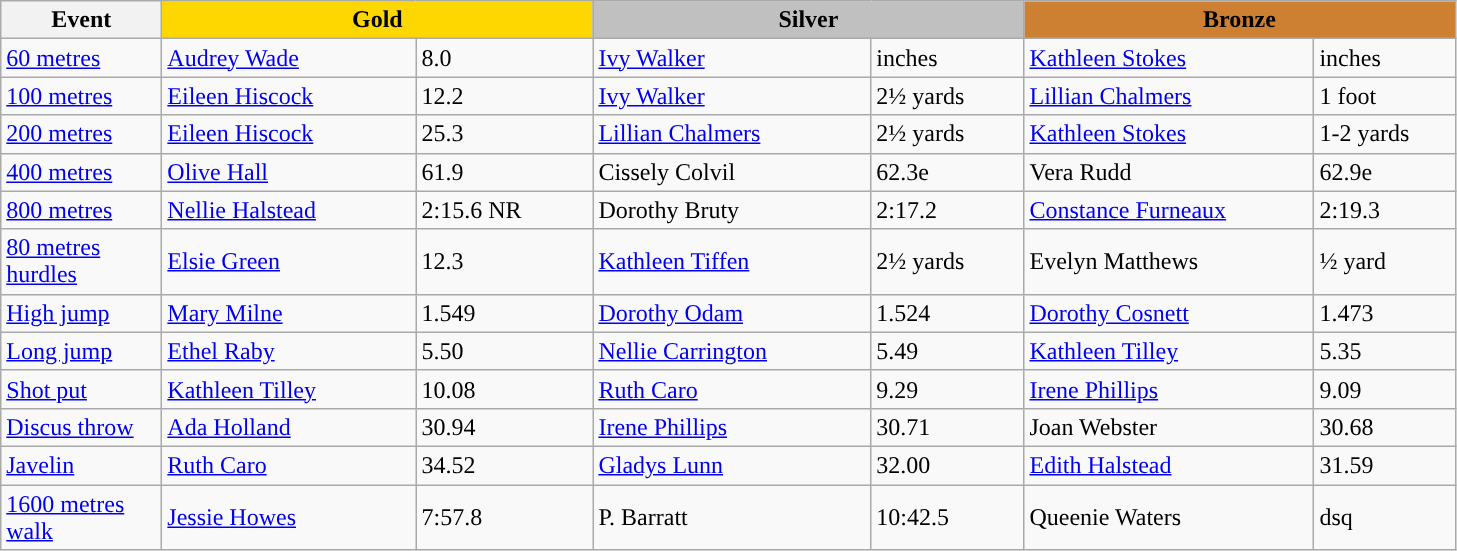<table class="wikitable" style="text-align:left">
<tr>
<th width=100>Event</th>
<th colspan="2" width="280" style="background:gold;">Gold</th>
<th colspan="2" width="280" style="background:silver;">Silver</th>
<th colspan="2" width="280" style="background:#CD7F32;">Bronze</th>
</tr>
<tr>
<td><a href='#'>60 metres</a></td>
<td><a href='#'>Audrey Wade</a></td>
<td>8.0</td>
<td><a href='#'>Ivy Walker</a></td>
<td>inches</td>
<td><a href='#'>Kathleen Stokes</a></td>
<td>inches</td>
</tr>
<tr>
<td><a href='#'>100 metres</a></td>
<td><a href='#'>Eileen Hiscock</a></td>
<td>12.2</td>
<td><a href='#'>Ivy Walker</a></td>
<td>2½ yards</td>
<td><a href='#'>Lillian Chalmers</a></td>
<td>1 foot</td>
</tr>
<tr>
<td><a href='#'>200 metres</a></td>
<td><a href='#'>Eileen Hiscock</a></td>
<td>25.3</td>
<td><a href='#'>Lillian Chalmers</a></td>
<td>2½ yards</td>
<td><a href='#'>Kathleen Stokes</a></td>
<td>1-2 yards</td>
</tr>
<tr>
<td><a href='#'>400 metres</a></td>
<td><a href='#'>Olive Hall</a></td>
<td>61.9</td>
<td>Cissely Colvil</td>
<td>62.3e</td>
<td>Vera Rudd</td>
<td>62.9e</td>
</tr>
<tr>
<td><a href='#'>800 metres</a></td>
<td><a href='#'>Nellie Halstead</a></td>
<td>2:15.6 NR</td>
<td>Dorothy Bruty</td>
<td>2:17.2</td>
<td><a href='#'>Constance Furneaux</a></td>
<td>2:19.3</td>
</tr>
<tr>
<td><a href='#'>80 metres hurdles</a></td>
<td><a href='#'>Elsie Green</a></td>
<td>12.3</td>
<td><a href='#'>Kathleen Tiffen</a></td>
<td>2½ yards</td>
<td>Evelyn Matthews</td>
<td>½ yard</td>
</tr>
<tr>
<td><a href='#'>High jump</a></td>
<td><a href='#'>Mary Milne</a></td>
<td>1.549</td>
<td><a href='#'>Dorothy Odam</a></td>
<td>1.524</td>
<td><a href='#'>Dorothy Cosnett</a></td>
<td>1.473</td>
</tr>
<tr>
<td><a href='#'>Long jump</a></td>
<td><a href='#'>Ethel Raby</a></td>
<td>5.50</td>
<td><a href='#'>Nellie Carrington</a></td>
<td>5.49</td>
<td><a href='#'>Kathleen Tilley</a></td>
<td>5.35</td>
</tr>
<tr>
<td><a href='#'>Shot put</a></td>
<td><a href='#'>Kathleen Tilley</a></td>
<td>10.08</td>
<td> <a href='#'>Ruth Caro</a></td>
<td>9.29</td>
<td><a href='#'>Irene Phillips</a></td>
<td>9.09</td>
</tr>
<tr>
<td><a href='#'>Discus throw</a></td>
<td><a href='#'>Ada Holland</a></td>
<td>30.94</td>
<td><a href='#'>Irene Phillips</a></td>
<td>30.71</td>
<td>Joan Webster</td>
<td>30.68</td>
</tr>
<tr>
<td><a href='#'>Javelin</a></td>
<td> <a href='#'>Ruth Caro</a></td>
<td>34.52</td>
<td><a href='#'>Gladys Lunn</a></td>
<td>32.00</td>
<td><a href='#'>Edith Halstead</a></td>
<td>31.59</td>
</tr>
<tr>
<td><a href='#'>1600 metres walk</a></td>
<td><a href='#'>Jessie Howes</a></td>
<td>7:57.8</td>
<td>P. Barratt</td>
<td>10:42.5</td>
<td>Queenie Waters</td>
<td>dsq</td>
</tr>
</table>
